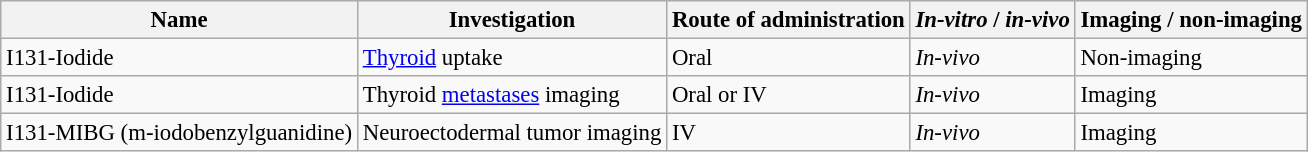<table class="wikitable" style="font-size:95%">
<tr>
<th>Name</th>
<th>Investigation</th>
<th>Route of administration</th>
<th><em>In-vitro</em> / <em>in-vivo</em></th>
<th>Imaging / non-imaging</th>
</tr>
<tr>
<td>I131-Iodide</td>
<td><a href='#'>Thyroid</a> uptake</td>
<td>Oral</td>
<td><em>In-vivo</em></td>
<td>Non-imaging</td>
</tr>
<tr>
<td>I131-Iodide</td>
<td>Thyroid <a href='#'>metastases</a> imaging</td>
<td>Oral or IV</td>
<td><em>In-vivo</em></td>
<td>Imaging</td>
</tr>
<tr>
<td>I131-MIBG (m-iodobenzylguanidine)</td>
<td>Neuroectodermal tumor imaging</td>
<td>IV</td>
<td><em>In-vivo</em></td>
<td>Imaging</td>
</tr>
</table>
